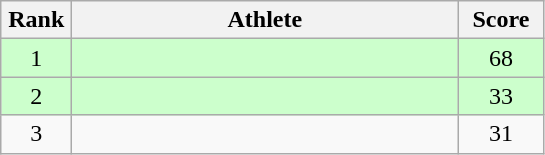<table class=wikitable style="text-align:center;">
<tr>
<th width=40>Rank</th>
<th width=250>Athlete</th>
<th width=50>Score</th>
</tr>
<tr bgcolor="ccffcc">
<td>1</td>
<td align=left></td>
<td>68</td>
</tr>
<tr bgcolor="ccffcc">
<td>2</td>
<td align=left></td>
<td>33</td>
</tr>
<tr>
<td>3</td>
<td align=left></td>
<td>31</td>
</tr>
</table>
